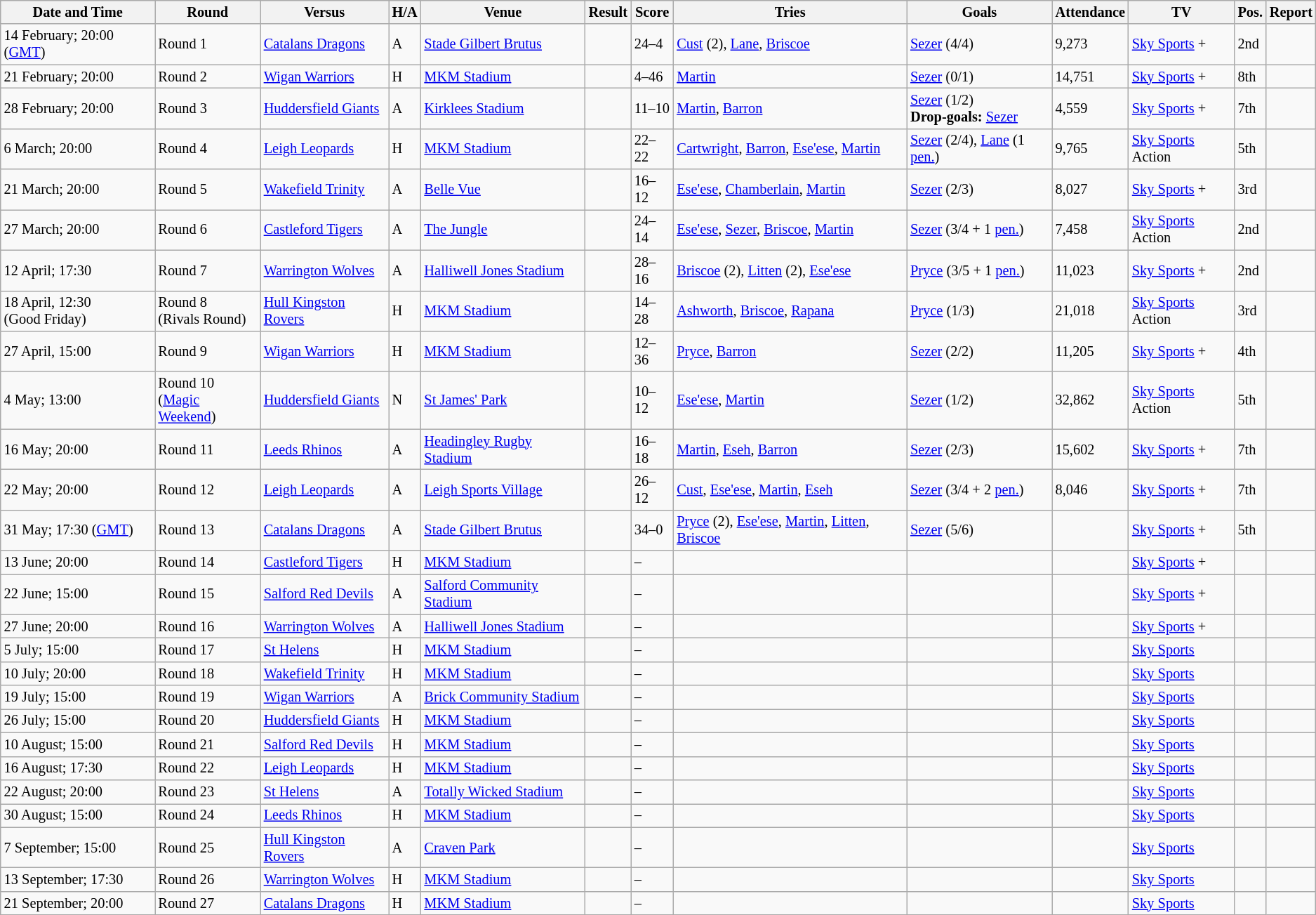<table class="wikitable defaultleft col4center col7center col10right col12center" style="font-size:85%;">
<tr>
<th>Date and Time</th>
<th>Round</th>
<th>Versus</th>
<th>H/A</th>
<th>Venue</th>
<th>Result</th>
<th>Score</th>
<th>Tries</th>
<th>Goals</th>
<th>Attendance</th>
<th>TV</th>
<th>Pos.</th>
<th>Report</th>
</tr>
<tr>
<td>14 February; 20:00 (<a href='#'>GMT</a>)</td>
<td>Round 1</td>
<td> <a href='#'>Catalans Dragons</a></td>
<td>A</td>
<td><a href='#'>Stade Gilbert Brutus</a></td>
<td></td>
<td>24–4</td>
<td><a href='#'>Cust</a> (2), <a href='#'>Lane</a>, <a href='#'>Briscoe</a></td>
<td><a href='#'>Sezer</a> (4/4)</td>
<td>9,273</td>
<td><a href='#'>Sky Sports</a> +</td>
<td>2nd</td>
<td></td>
</tr>
<tr>
<td>21 February; 20:00</td>
<td>Round 2</td>
<td> <a href='#'>Wigan Warriors</a></td>
<td>H</td>
<td><a href='#'>MKM Stadium</a></td>
<td></td>
<td>4–46</td>
<td><a href='#'>Martin</a></td>
<td><a href='#'>Sezer</a> (0/1)</td>
<td>14,751</td>
<td><a href='#'>Sky Sports</a> +</td>
<td>8th</td>
<td></td>
</tr>
<tr>
<td>28 February; 20:00</td>
<td>Round 3</td>
<td> <a href='#'>Huddersfield Giants</a></td>
<td>A</td>
<td><a href='#'>Kirklees Stadium</a></td>
<td></td>
<td>11–10</td>
<td><a href='#'>Martin</a>, <a href='#'>Barron</a></td>
<td><a href='#'>Sezer</a> (1/2)<br><strong>Drop-goals:</strong> <a href='#'>Sezer</a></td>
<td>4,559</td>
<td><a href='#'>Sky Sports</a> +</td>
<td>7th</td>
<td></td>
</tr>
<tr>
<td>6 March; 20:00</td>
<td>Round 4</td>
<td> <a href='#'>Leigh Leopards</a></td>
<td>H</td>
<td><a href='#'>MKM Stadium</a></td>
<td></td>
<td>22–22 </td>
<td><a href='#'>Cartwright</a>, <a href='#'>Barron</a>, <a href='#'>Ese'ese</a>, <a href='#'>Martin</a></td>
<td><a href='#'>Sezer</a> (2/4), <a href='#'>Lane</a> (1 <a href='#'>pen.</a>)</td>
<td>9,765</td>
<td><a href='#'>Sky Sports</a> Action</td>
<td>5th</td>
<td></td>
</tr>
<tr>
<td>21 March; 20:00</td>
<td>Round 5</td>
<td> <a href='#'>Wakefield Trinity</a></td>
<td>A</td>
<td><a href='#'>Belle Vue</a></td>
<td></td>
<td>16–12</td>
<td><a href='#'>Ese'ese</a>, <a href='#'>Chamberlain</a>, <a href='#'>Martin</a></td>
<td><a href='#'>Sezer</a> (2/3)</td>
<td>8,027</td>
<td><a href='#'>Sky Sports</a> +</td>
<td>3rd</td>
<td></td>
</tr>
<tr>
<td>27 March; 20:00</td>
<td>Round 6</td>
<td> <a href='#'>Castleford Tigers</a></td>
<td>A</td>
<td><a href='#'>The Jungle</a></td>
<td></td>
<td>24–14</td>
<td><a href='#'>Ese'ese</a>, <a href='#'>Sezer</a>, <a href='#'>Briscoe</a>, <a href='#'>Martin</a></td>
<td><a href='#'>Sezer</a> (3/4 + 1 <a href='#'>pen.</a>)</td>
<td>7,458</td>
<td><a href='#'>Sky Sports</a> Action</td>
<td>2nd</td>
<td></td>
</tr>
<tr>
<td>12 April; 17:30</td>
<td>Round 7</td>
<td> <a href='#'>Warrington Wolves</a></td>
<td>A</td>
<td><a href='#'>Halliwell Jones Stadium</a></td>
<td></td>
<td>28–16</td>
<td><a href='#'>Briscoe</a> (2), <a href='#'>Litten</a> (2), <a href='#'>Ese'ese</a></td>
<td><a href='#'>Pryce</a> (3/5 + 1 <a href='#'>pen.</a>)</td>
<td>11,023</td>
<td><a href='#'>Sky Sports</a> +</td>
<td>2nd</td>
<td></td>
</tr>
<tr>
<td>18 April, 12:30<br>(Good Friday)</td>
<td>Round 8<br>(Rivals Round)</td>
<td> <a href='#'>Hull Kingston Rovers</a></td>
<td>H</td>
<td><a href='#'>MKM Stadium</a></td>
<td></td>
<td>14–28</td>
<td><a href='#'>Ashworth</a>, <a href='#'>Briscoe</a>, <a href='#'>Rapana</a></td>
<td><a href='#'>Pryce</a> (1/3)</td>
<td>21,018</td>
<td><a href='#'>Sky Sports</a> Action</td>
<td>3rd</td>
<td></td>
</tr>
<tr>
<td>27 April, 15:00</td>
<td>Round 9</td>
<td> <a href='#'>Wigan Warriors</a></td>
<td>H</td>
<td><a href='#'>MKM Stadium</a></td>
<td></td>
<td>12–36</td>
<td><a href='#'>Pryce</a>, <a href='#'>Barron</a></td>
<td><a href='#'>Sezer</a> (2/2)</td>
<td>11,205</td>
<td><a href='#'>Sky Sports</a> +</td>
<td>4th</td>
<td></td>
</tr>
<tr>
<td>4 May; 13:00</td>
<td>Round 10<br>(<a href='#'>Magic Weekend</a>)</td>
<td> <a href='#'>Huddersfield Giants</a></td>
<td>N</td>
<td><a href='#'>St James' Park</a></td>
<td></td>
<td>10–12</td>
<td><a href='#'>Ese'ese</a>, <a href='#'>Martin</a></td>
<td><a href='#'>Sezer</a> (1/2)</td>
<td>32,862</td>
<td><a href='#'>Sky Sports</a> Action</td>
<td>5th</td>
<td></td>
</tr>
<tr>
<td>16 May; 20:00</td>
<td>Round 11</td>
<td> <a href='#'>Leeds Rhinos</a></td>
<td>A</td>
<td><a href='#'>Headingley Rugby Stadium</a></td>
<td></td>
<td>16–18</td>
<td><a href='#'>Martin</a>, <a href='#'>Eseh</a>, <a href='#'>Barron</a></td>
<td><a href='#'>Sezer</a> (2/3)</td>
<td>15,602</td>
<td><a href='#'>Sky Sports</a> +</td>
<td>7th</td>
<td></td>
</tr>
<tr>
<td>22 May; 20:00</td>
<td>Round 12</td>
<td> <a href='#'>Leigh Leopards</a></td>
<td>A</td>
<td><a href='#'>Leigh Sports Village</a></td>
<td></td>
<td>26–12</td>
<td><a href='#'>Cust</a>, <a href='#'>Ese'ese</a>, <a href='#'>Martin</a>, <a href='#'>Eseh</a></td>
<td><a href='#'>Sezer</a> (3/4 + 2 <a href='#'>pen.</a>)</td>
<td>8,046</td>
<td><a href='#'>Sky Sports</a> +</td>
<td>7th</td>
<td></td>
</tr>
<tr>
<td>31 May; 17:30 (<a href='#'>GMT</a>)</td>
<td>Round 13</td>
<td> <a href='#'>Catalans Dragons</a></td>
<td>A</td>
<td><a href='#'>Stade Gilbert Brutus</a></td>
<td></td>
<td>34–0</td>
<td><a href='#'>Pryce</a> (2), <a href='#'>Ese'ese</a>, <a href='#'>Martin</a>, <a href='#'>Litten</a>, <a href='#'>Briscoe</a></td>
<td><a href='#'>Sezer</a> (5/6)</td>
<td></td>
<td><a href='#'>Sky Sports</a> +</td>
<td>5th</td>
<td></td>
</tr>
<tr>
<td>13 June; 20:00</td>
<td>Round 14</td>
<td> <a href='#'>Castleford Tigers</a></td>
<td>H</td>
<td><a href='#'>MKM Stadium</a></td>
<td></td>
<td>–</td>
<td></td>
<td></td>
<td></td>
<td><a href='#'>Sky Sports</a> +</td>
<td></td>
<td></td>
</tr>
<tr>
<td>22 June; 15:00</td>
<td>Round 15</td>
<td> <a href='#'>Salford Red Devils</a></td>
<td>A</td>
<td><a href='#'>Salford Community Stadium</a></td>
<td></td>
<td>–</td>
<td></td>
<td></td>
<td></td>
<td><a href='#'>Sky Sports</a> +</td>
<td></td>
<td></td>
</tr>
<tr>
<td>27 June; 20:00</td>
<td>Round 16</td>
<td> <a href='#'>Warrington Wolves</a></td>
<td>A</td>
<td><a href='#'>Halliwell Jones Stadium</a></td>
<td></td>
<td>–</td>
<td></td>
<td></td>
<td></td>
<td><a href='#'>Sky Sports</a> +</td>
<td></td>
<td></td>
</tr>
<tr>
<td>5 July; 15:00</td>
<td>Round 17</td>
<td> <a href='#'>St Helens</a></td>
<td>H</td>
<td><a href='#'>MKM Stadium</a></td>
<td></td>
<td>–</td>
<td></td>
<td></td>
<td></td>
<td><a href='#'>Sky Sports</a></td>
<td></td>
<td></td>
</tr>
<tr>
<td>10 July; 20:00</td>
<td>Round 18</td>
<td> <a href='#'>Wakefield Trinity</a></td>
<td>H</td>
<td><a href='#'>MKM Stadium</a></td>
<td></td>
<td>–</td>
<td></td>
<td></td>
<td></td>
<td><a href='#'>Sky Sports</a></td>
<td></td>
<td></td>
</tr>
<tr>
<td>19 July; 15:00</td>
<td>Round 19</td>
<td> <a href='#'>Wigan Warriors</a></td>
<td>A</td>
<td><a href='#'>Brick Community Stadium</a></td>
<td></td>
<td>–</td>
<td></td>
<td></td>
<td></td>
<td><a href='#'>Sky Sports</a></td>
<td></td>
<td></td>
</tr>
<tr>
<td>26 July; 15:00</td>
<td>Round 20</td>
<td> <a href='#'>Huddersfield Giants</a></td>
<td>H</td>
<td><a href='#'>MKM Stadium</a></td>
<td></td>
<td>–</td>
<td></td>
<td></td>
<td></td>
<td><a href='#'>Sky Sports</a></td>
<td></td>
<td></td>
</tr>
<tr>
<td>10 August; 15:00</td>
<td>Round 21</td>
<td> <a href='#'>Salford Red Devils</a></td>
<td>H</td>
<td><a href='#'>MKM Stadium</a></td>
<td></td>
<td>–</td>
<td></td>
<td></td>
<td></td>
<td><a href='#'>Sky Sports</a></td>
<td></td>
<td></td>
</tr>
<tr>
<td>16 August; 17:30</td>
<td>Round 22</td>
<td> <a href='#'>Leigh Leopards</a></td>
<td>H</td>
<td><a href='#'>MKM Stadium</a></td>
<td></td>
<td>–</td>
<td></td>
<td></td>
<td></td>
<td><a href='#'>Sky Sports</a></td>
<td></td>
<td></td>
</tr>
<tr>
<td>22 August; 20:00</td>
<td>Round 23</td>
<td> <a href='#'>St Helens</a></td>
<td>A</td>
<td><a href='#'>Totally Wicked Stadium</a></td>
<td></td>
<td>–</td>
<td></td>
<td></td>
<td></td>
<td><a href='#'>Sky Sports</a></td>
<td></td>
<td></td>
</tr>
<tr>
<td>30 August; 15:00</td>
<td>Round 24</td>
<td> <a href='#'>Leeds Rhinos</a></td>
<td>H</td>
<td><a href='#'>MKM Stadium</a></td>
<td></td>
<td>–</td>
<td></td>
<td></td>
<td></td>
<td><a href='#'>Sky Sports</a></td>
<td></td>
<td></td>
</tr>
<tr>
<td>7 September; 15:00</td>
<td>Round 25</td>
<td> <a href='#'>Hull Kingston Rovers</a></td>
<td>A</td>
<td><a href='#'>Craven Park</a></td>
<td></td>
<td>–</td>
<td></td>
<td></td>
<td></td>
<td><a href='#'>Sky Sports</a></td>
<td></td>
<td></td>
</tr>
<tr>
<td>13 September; 17:30</td>
<td>Round 26</td>
<td> <a href='#'>Warrington Wolves</a></td>
<td>H</td>
<td><a href='#'>MKM Stadium</a></td>
<td></td>
<td>–</td>
<td></td>
<td></td>
<td></td>
<td><a href='#'>Sky Sports</a></td>
<td></td>
<td></td>
</tr>
<tr>
<td>21 September; 20:00</td>
<td>Round 27</td>
<td> <a href='#'>Catalans Dragons</a></td>
<td>H</td>
<td><a href='#'>MKM Stadium</a></td>
<td></td>
<td>–</td>
<td></td>
<td></td>
<td></td>
<td><a href='#'>Sky Sports</a></td>
<td></td>
<td></td>
</tr>
</table>
